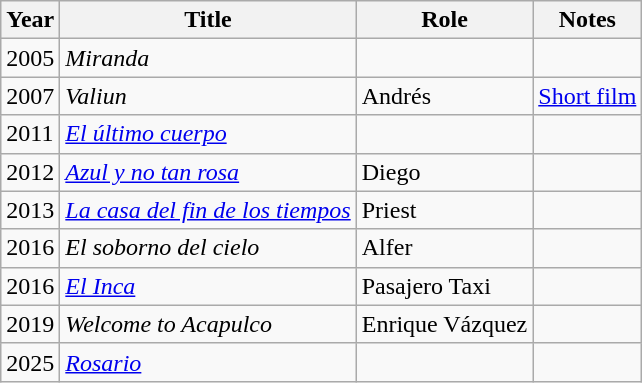<table class="wikitable sortable">
<tr>
<th>Year</th>
<th>Title</th>
<th>Role</th>
<th>Notes</th>
</tr>
<tr>
<td>2005</td>
<td><em>Miranda</em></td>
<td></td>
<td></td>
</tr>
<tr>
<td>2007</td>
<td><em>Valiun</em></td>
<td>Andrés</td>
<td><a href='#'>Short film</a></td>
</tr>
<tr>
<td>2011</td>
<td><em><a href='#'>El último cuerpo</a></em></td>
<td></td>
<td></td>
</tr>
<tr>
<td>2012</td>
<td><em><a href='#'>Azul y no tan rosa</a></em></td>
<td>Diego</td>
<td></td>
</tr>
<tr>
<td>2013</td>
<td><em><a href='#'>La casa del fin de los tiempos</a></em></td>
<td>Priest</td>
<td></td>
</tr>
<tr>
<td>2016</td>
<td><em>El soborno del cielo</em></td>
<td>Alfer</td>
<td></td>
</tr>
<tr>
<td>2016</td>
<td><em><a href='#'>El Inca</a></em></td>
<td>Pasajero Taxi</td>
<td></td>
</tr>
<tr>
<td>2019</td>
<td><em>Welcome to Acapulco</em></td>
<td>Enrique Vázquez</td>
<td></td>
</tr>
<tr>
<td>2025</td>
<td><em><a href='#'>Rosario</a></em></td>
<td></td>
<td></td>
</tr>
</table>
